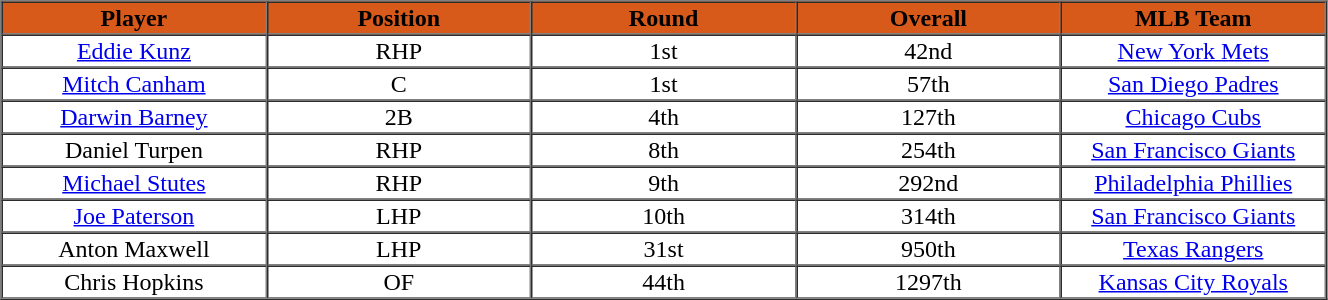<table cellpadding="1" border="1" cellspacing="0" width="70%">
<tr>
<th bgcolor="#d85a1a" width="20%"><span>Player</span></th>
<th bgcolor="#d85a1a" width="20%"><span>Position</span></th>
<th bgcolor="#d85a1a" width="20%"><span>Round</span></th>
<th bgcolor="#d85a1a" width="20%"><span>Overall</span></th>
<th bgcolor="#d85a1a" width="20%"><span>MLB Team</span></th>
</tr>
<tr align="center">
<td><a href='#'>Eddie Kunz</a></td>
<td>RHP</td>
<td>1st</td>
<td>42nd</td>
<td><a href='#'>New York Mets</a></td>
</tr>
<tr align="center">
<td><a href='#'>Mitch Canham</a></td>
<td>C</td>
<td>1st</td>
<td>57th</td>
<td><a href='#'>San Diego Padres</a></td>
</tr>
<tr align="center">
<td><a href='#'>Darwin Barney</a></td>
<td>2B</td>
<td>4th</td>
<td>127th</td>
<td><a href='#'>Chicago Cubs</a></td>
</tr>
<tr align="center">
<td>Daniel Turpen</td>
<td>RHP</td>
<td>8th</td>
<td>254th</td>
<td><a href='#'>San Francisco Giants</a></td>
</tr>
<tr align="center">
<td><a href='#'>Michael Stutes</a></td>
<td>RHP</td>
<td>9th</td>
<td>292nd</td>
<td><a href='#'>Philadelphia Phillies</a></td>
</tr>
<tr align="center">
<td><a href='#'>Joe Paterson</a></td>
<td>LHP</td>
<td>10th</td>
<td>314th</td>
<td><a href='#'>San Francisco Giants</a></td>
</tr>
<tr align="center">
<td>Anton Maxwell</td>
<td>LHP</td>
<td>31st</td>
<td>950th</td>
<td><a href='#'>Texas Rangers</a></td>
</tr>
<tr align="center">
<td>Chris Hopkins</td>
<td>OF</td>
<td>44th</td>
<td>1297th</td>
<td><a href='#'>Kansas City Royals</a></td>
</tr>
</table>
